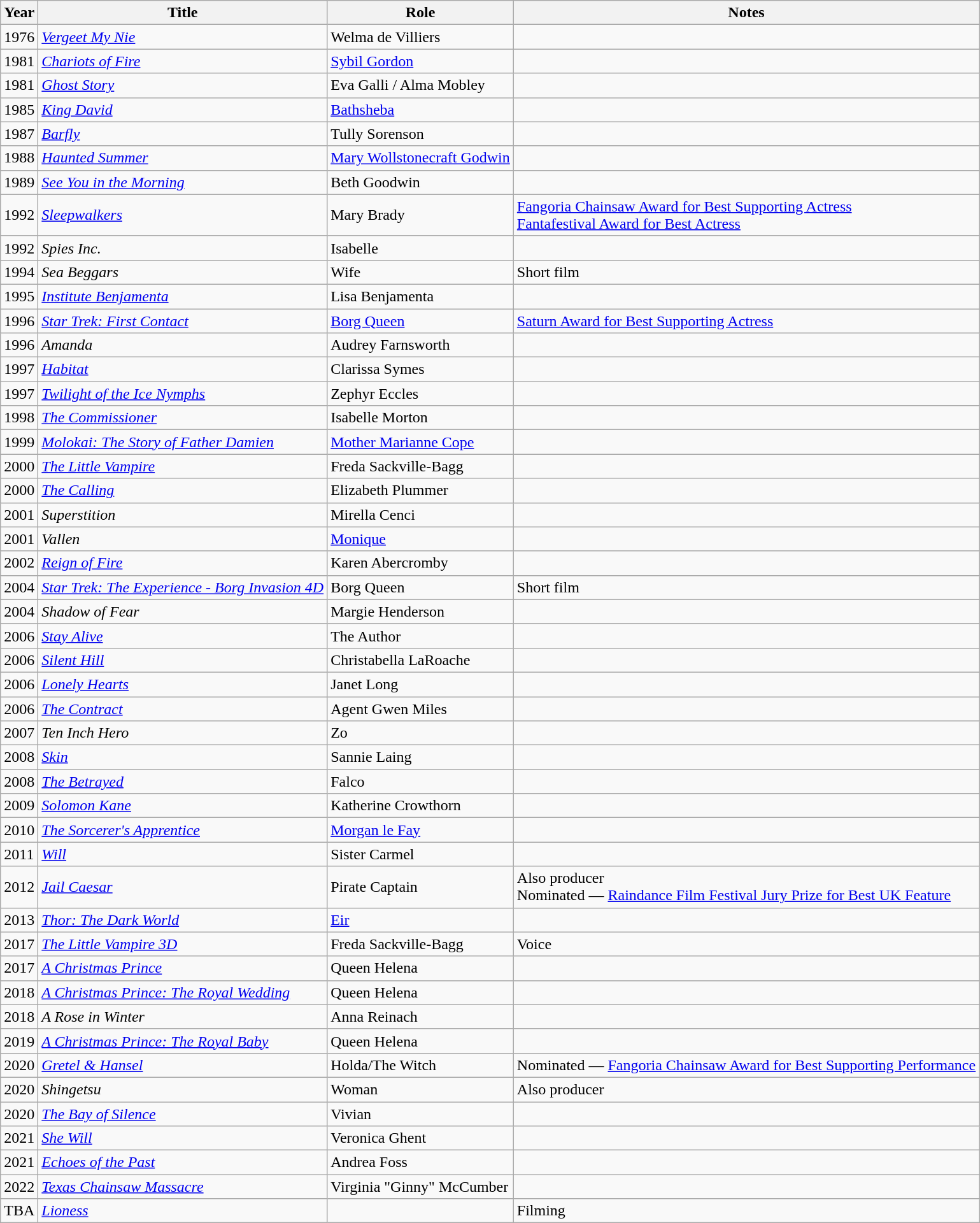<table class="wikitable sortable">
<tr>
<th>Year</th>
<th>Title</th>
<th>Role</th>
<th class="unsortable">Notes</th>
</tr>
<tr>
<td>1976</td>
<td><em><a href='#'>Vergeet My Nie</a></em></td>
<td>Welma de Villiers</td>
<td></td>
</tr>
<tr>
<td>1981</td>
<td><em><a href='#'>Chariots of Fire</a></em></td>
<td><a href='#'>Sybil Gordon</a></td>
<td></td>
</tr>
<tr>
<td>1981</td>
<td><em><a href='#'>Ghost Story</a></em></td>
<td>Eva Galli / Alma Mobley</td>
<td></td>
</tr>
<tr>
<td>1985</td>
<td><em><a href='#'>King David</a></em></td>
<td><a href='#'>Bathsheba</a></td>
<td></td>
</tr>
<tr>
<td>1987</td>
<td><em><a href='#'>Barfly</a></em></td>
<td>Tully Sorenson</td>
<td></td>
</tr>
<tr>
<td>1988</td>
<td><em><a href='#'>Haunted Summer</a></em></td>
<td><a href='#'>Mary Wollstonecraft Godwin</a></td>
<td></td>
</tr>
<tr>
<td>1989</td>
<td><em><a href='#'>See You in the Morning</a></em></td>
<td>Beth Goodwin</td>
<td></td>
</tr>
<tr>
<td>1992</td>
<td><em><a href='#'>Sleepwalkers</a></em></td>
<td>Mary Brady</td>
<td><a href='#'>Fangoria Chainsaw Award for Best Supporting Actress</a><br><a href='#'>Fantafestival Award for Best Actress</a></td>
</tr>
<tr>
<td>1992</td>
<td><em>Spies Inc.</em></td>
<td>Isabelle</td>
<td></td>
</tr>
<tr>
<td>1994</td>
<td><em>Sea Beggars</em></td>
<td>Wife</td>
<td>Short film</td>
</tr>
<tr>
<td>1995</td>
<td><em><a href='#'>Institute Benjamenta</a></em></td>
<td>Lisa Benjamenta</td>
<td></td>
</tr>
<tr>
<td>1996</td>
<td><em><a href='#'>Star Trek: First Contact</a></em></td>
<td><a href='#'>Borg Queen</a></td>
<td><a href='#'>Saturn Award for Best Supporting Actress</a></td>
</tr>
<tr>
<td>1996</td>
<td><em>Amanda</em></td>
<td>Audrey Farnsworth</td>
<td></td>
</tr>
<tr>
<td>1997</td>
<td><em><a href='#'>Habitat</a></em></td>
<td>Clarissa Symes</td>
<td></td>
</tr>
<tr>
<td>1997</td>
<td><em><a href='#'>Twilight of the Ice Nymphs</a></em></td>
<td>Zephyr Eccles</td>
<td></td>
</tr>
<tr>
<td>1998</td>
<td data-sort-value="Commissioner, The"><em><a href='#'>The Commissioner</a></em></td>
<td>Isabelle Morton</td>
<td></td>
</tr>
<tr>
<td>1999</td>
<td><em><a href='#'>Molokai: The Story of Father Damien</a></em></td>
<td><a href='#'>Mother Marianne Cope</a></td>
<td></td>
</tr>
<tr>
<td>2000</td>
<td data-sort-value="Little Vampire, The"><em><a href='#'>The Little Vampire</a></em></td>
<td>Freda Sackville-Bagg</td>
<td></td>
</tr>
<tr>
<td>2000</td>
<td data-sort-value="Calling, The"><em><a href='#'>The Calling</a></em></td>
<td>Elizabeth Plummer</td>
<td></td>
</tr>
<tr>
<td>2001</td>
<td><em>Superstition</em></td>
<td>Mirella Cenci</td>
<td></td>
</tr>
<tr>
<td>2001</td>
<td><em>Vallen</em></td>
<td><a href='#'>Monique</a></td>
<td></td>
</tr>
<tr>
<td>2002</td>
<td><em><a href='#'>Reign of Fire</a></em></td>
<td>Karen Abercromby</td>
<td></td>
</tr>
<tr>
<td>2004</td>
<td><em><a href='#'>Star Trek: The Experience - Borg Invasion 4D</a></em></td>
<td>Borg Queen</td>
<td>Short film</td>
</tr>
<tr>
<td>2004</td>
<td><em>Shadow of Fear</em></td>
<td>Margie Henderson</td>
<td></td>
</tr>
<tr>
<td>2006</td>
<td><em><a href='#'>Stay Alive</a></em></td>
<td>The Author</td>
<td></td>
</tr>
<tr>
<td>2006</td>
<td><em><a href='#'>Silent Hill</a></em></td>
<td>Christabella LaRoache</td>
<td></td>
</tr>
<tr>
<td>2006</td>
<td><em><a href='#'>Lonely Hearts</a></em></td>
<td>Janet Long</td>
<td></td>
</tr>
<tr>
<td>2006</td>
<td data-sort-value="Contract, The"><em><a href='#'>The Contract</a></em></td>
<td>Agent Gwen Miles</td>
<td></td>
</tr>
<tr>
<td>2007</td>
<td><em>Ten Inch Hero</em></td>
<td>Zo</td>
<td></td>
</tr>
<tr>
<td>2008</td>
<td><em><a href='#'>Skin</a></em></td>
<td>Sannie Laing</td>
<td></td>
</tr>
<tr>
<td>2008</td>
<td data-sort-value="Betrayed, The"><em><a href='#'>The Betrayed</a></em></td>
<td>Falco</td>
<td></td>
</tr>
<tr>
<td>2009</td>
<td><em><a href='#'>Solomon Kane</a></em></td>
<td>Katherine Crowthorn</td>
<td></td>
</tr>
<tr>
<td>2010</td>
<td data-sort-value="Sorcerer's Apprentice, The"><em><a href='#'>The Sorcerer's Apprentice</a></em></td>
<td><a href='#'>Morgan le Fay</a></td>
<td></td>
</tr>
<tr>
<td>2011</td>
<td><em><a href='#'>Will</a></em></td>
<td>Sister Carmel</td>
<td></td>
</tr>
<tr>
<td>2012</td>
<td><em><a href='#'>Jail Caesar</a></em></td>
<td>Pirate Captain</td>
<td>Also producer<br>Nominated — <a href='#'>Raindance Film Festival Jury Prize for Best UK Feature</a></td>
</tr>
<tr>
<td>2013</td>
<td><em><a href='#'>Thor: The Dark World</a></em></td>
<td><a href='#'>Eir</a></td>
<td></td>
</tr>
<tr>
<td>2017</td>
<td data-sort-value="Little Vampire 3D, The"><em><a href='#'>The Little Vampire 3D</a></em></td>
<td>Freda Sackville-Bagg</td>
<td>Voice</td>
</tr>
<tr>
<td>2017</td>
<td data-sort-value="Christmas Prince, A"><em><a href='#'>A Christmas Prince</a></em></td>
<td>Queen Helena</td>
<td></td>
</tr>
<tr>
<td>2018</td>
<td data-sort-value="Christmas Prince: The Royal Wedding, A"><em><a href='#'>A Christmas Prince: The Royal Wedding</a></em></td>
<td>Queen Helena</td>
<td></td>
</tr>
<tr>
<td>2018</td>
<td data-sort-value="Rose in Winter, A"><em>A Rose in Winter</em></td>
<td>Anna Reinach</td>
<td></td>
</tr>
<tr>
<td>2019</td>
<td data-sort-value="Christmas Prince: The Royal Baby, A"><em><a href='#'>A Christmas Prince: The Royal Baby</a></em></td>
<td>Queen Helena</td>
<td></td>
</tr>
<tr>
<td>2020</td>
<td><em><a href='#'>Gretel & Hansel</a></em></td>
<td>Holda/The Witch</td>
<td>Nominated — <a href='#'>Fangoria Chainsaw Award for Best Supporting Performance</a></td>
</tr>
<tr>
<td>2020</td>
<td><em>Shingetsu</em></td>
<td>Woman</td>
<td>Also producer</td>
</tr>
<tr>
<td>2020</td>
<td data-sort-value="Bay of Silence, The"><em><a href='#'>The Bay of Silence</a></em></td>
<td>Vivian</td>
<td></td>
</tr>
<tr>
<td>2021</td>
<td><em><a href='#'>She Will</a></em></td>
<td>Veronica Ghent</td>
<td></td>
</tr>
<tr>
<td>2021</td>
<td><em><a href='#'>Echoes of the Past</a></em></td>
<td>Andrea Foss</td>
<td></td>
</tr>
<tr>
<td>2022</td>
<td><em><a href='#'>Texas Chainsaw Massacre</a></em></td>
<td>Virginia "Ginny" McCumber</td>
<td></td>
</tr>
<tr>
<td>TBA</td>
<td><em><a href='#'>Lioness</a></em></td>
<td></td>
<td>Filming</td>
</tr>
</table>
